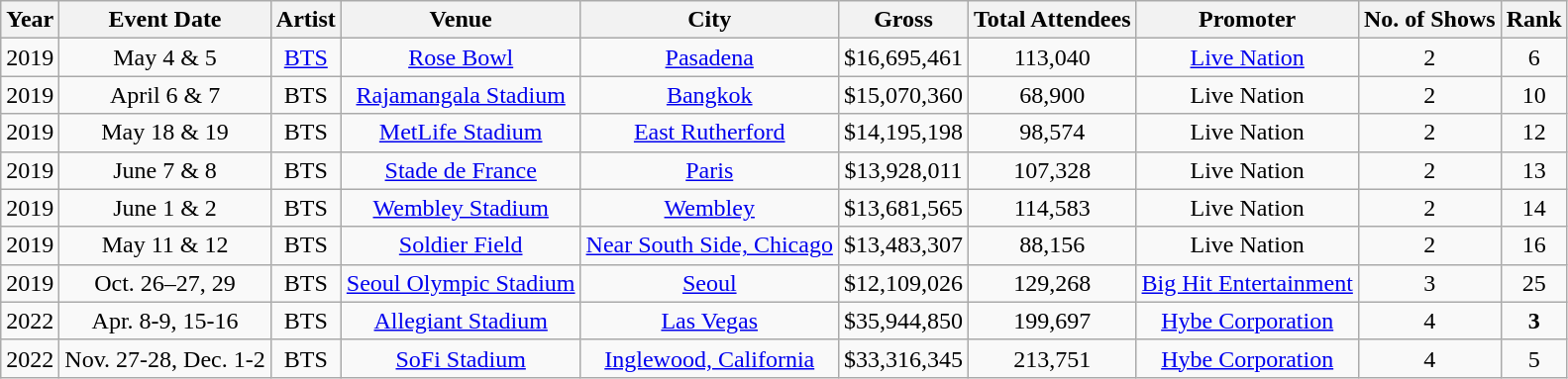<table class="wikitable sortable" style="text-align:center">
<tr>
<th>Year</th>
<th>Event Date</th>
<th>Artist</th>
<th>Venue</th>
<th>City</th>
<th>Gross</th>
<th>Total Attendees</th>
<th>Promoter</th>
<th>No. of Shows</th>
<th>Rank</th>
</tr>
<tr>
<td>2019</td>
<td>May 4 & 5</td>
<td><a href='#'>BTS</a></td>
<td><a href='#'>Rose Bowl</a></td>
<td><a href='#'>Pasadena</a></td>
<td>$16,695,461</td>
<td>113,040</td>
<td><a href='#'>Live Nation</a></td>
<td>2</td>
<td>6</td>
</tr>
<tr>
<td>2019</td>
<td>April 6 & 7</td>
<td>BTS</td>
<td><a href='#'>Rajamangala Stadium</a></td>
<td><a href='#'>Bangkok</a></td>
<td>$15,070,360</td>
<td>68,900</td>
<td>Live Nation</td>
<td>2</td>
<td>10</td>
</tr>
<tr>
<td>2019</td>
<td>May 18 & 19</td>
<td>BTS</td>
<td><a href='#'>MetLife Stadium</a></td>
<td><a href='#'>East Rutherford</a></td>
<td>$14,195,198</td>
<td>98,574</td>
<td>Live Nation</td>
<td>2</td>
<td>12</td>
</tr>
<tr>
<td>2019</td>
<td>June 7 & 8</td>
<td>BTS</td>
<td><a href='#'>Stade de France</a></td>
<td><a href='#'>Paris</a></td>
<td>$13,928,011</td>
<td>107,328</td>
<td>Live Nation</td>
<td>2</td>
<td>13</td>
</tr>
<tr>
<td>2019</td>
<td>June 1 & 2</td>
<td>BTS</td>
<td><a href='#'>Wembley Stadium</a></td>
<td><a href='#'>Wembley</a></td>
<td>$13,681,565</td>
<td>114,583</td>
<td>Live Nation</td>
<td>2</td>
<td>14</td>
</tr>
<tr>
<td>2019</td>
<td>May 11 & 12</td>
<td>BTS</td>
<td><a href='#'>Soldier Field</a></td>
<td><a href='#'>Near South Side, Chicago</a></td>
<td>$13,483,307</td>
<td>88,156</td>
<td>Live Nation</td>
<td>2</td>
<td>16</td>
</tr>
<tr>
<td>2019</td>
<td>Oct. 26–27, 29</td>
<td>BTS</td>
<td><a href='#'>Seoul Olympic Stadium</a></td>
<td><a href='#'>Seoul</a></td>
<td>$12,109,026</td>
<td>129,268</td>
<td><a href='#'>Big Hit Entertainment</a></td>
<td>3</td>
<td>25</td>
</tr>
<tr>
<td>2022</td>
<td>Apr. 8-9, 15-16</td>
<td>BTS</td>
<td><a href='#'>Allegiant Stadium</a></td>
<td><a href='#'>Las Vegas</a></td>
<td>$35,944,850</td>
<td>199,697</td>
<td><a href='#'>Hybe Corporation</a></td>
<td>4</td>
<td><span><strong>3</strong></span></td>
</tr>
<tr>
<td>2022</td>
<td>Nov. 27-28, Dec. 1-2</td>
<td>BTS</td>
<td><a href='#'>SoFi Stadium</a></td>
<td><a href='#'>Inglewood, California</a></td>
<td>$33,316,345</td>
<td>213,751</td>
<td><a href='#'>Hybe Corporation</a></td>
<td>4</td>
<td>5</td>
</tr>
</table>
